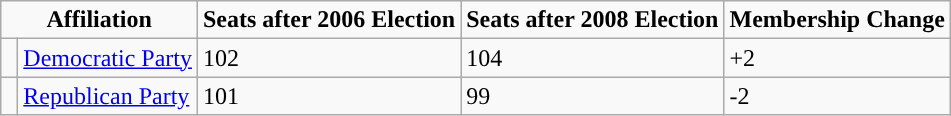<table class="wikitable">
<tr>
<td colspan="2" rowspan="1" align="center" valign="top"><strong>Affiliation</strong></td>
<td style="vertical-align:top;"><strong>Seats after 2006 Election</strong><br></td>
<td style="vertical-align:top;"><strong>Seats after 2008 Election</strong><br></td>
<td style="vertical-align:top;"><strong>Membership Change</strong><br></td>
</tr>
<tr>
<td style="background-color:"> </td>
<td><a href='#'>Democratic Party</a></td>
<td>102</td>
<td>104</td>
<td>+2</td>
</tr>
<tr>
<td style="background-color:"> </td>
<td><a href='#'>Republican Party</a></td>
<td>101</td>
<td>99</td>
<td>-2</td>
</tr>
</table>
